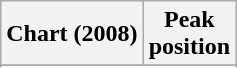<table class="wikitable sortable plainrowheaders">
<tr>
<th scope="col">Chart (2008)</th>
<th scope="col">Peak<br>position</th>
</tr>
<tr>
</tr>
<tr>
</tr>
<tr>
</tr>
<tr>
</tr>
</table>
